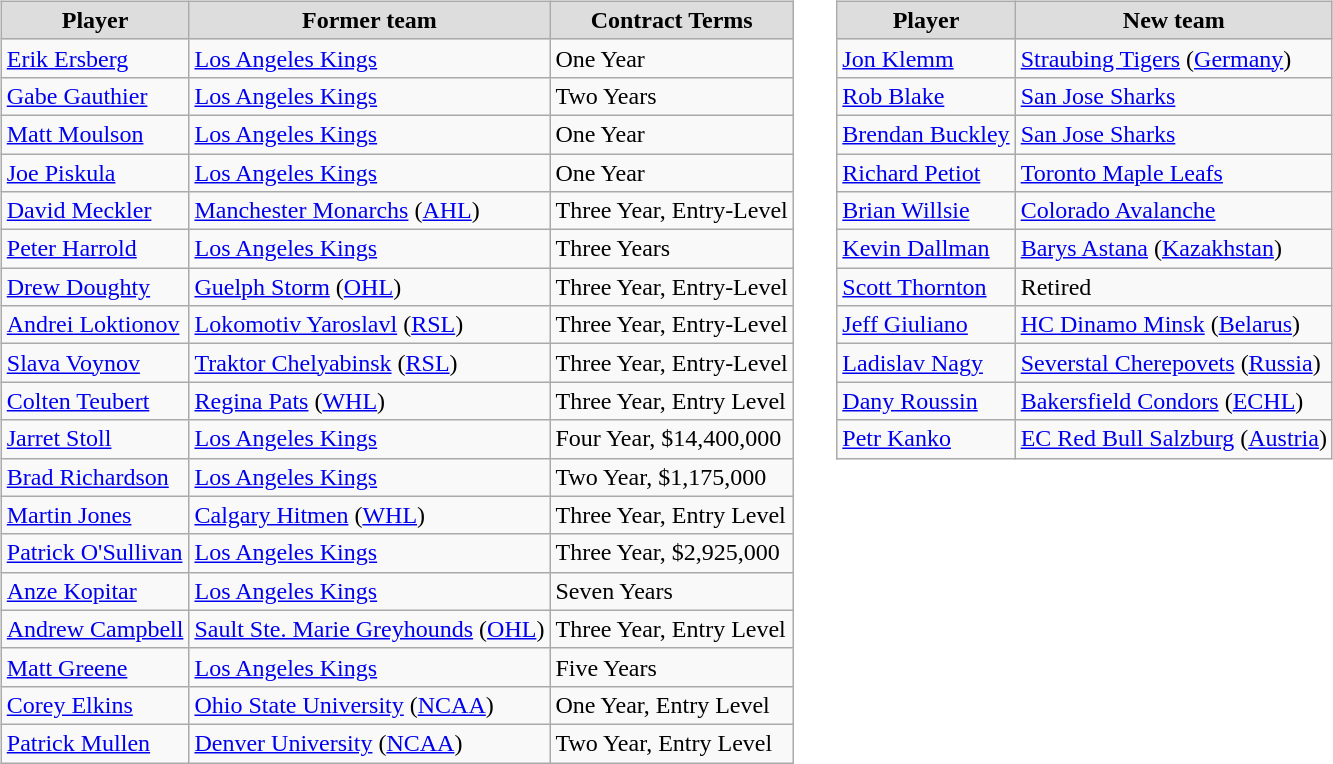<table cellspacing="10">
<tr>
<td valign="top"><br><table class="wikitable">
<tr style="text-align:center; background:#ddd;">
<td><strong>Player</strong></td>
<td><strong>Former team</strong></td>
<td><strong>Contract Terms</strong></td>
</tr>
<tr>
<td><a href='#'>Erik Ersberg</a></td>
<td><a href='#'>Los Angeles Kings</a></td>
<td>One Year</td>
</tr>
<tr>
<td><a href='#'>Gabe Gauthier</a></td>
<td><a href='#'>Los Angeles Kings</a></td>
<td>Two Years</td>
</tr>
<tr>
<td><a href='#'>Matt Moulson</a></td>
<td><a href='#'>Los Angeles Kings</a></td>
<td>One Year</td>
</tr>
<tr>
<td><a href='#'>Joe Piskula</a></td>
<td><a href='#'>Los Angeles Kings</a></td>
<td>One Year</td>
</tr>
<tr>
<td><a href='#'>David Meckler</a></td>
<td><a href='#'>Manchester Monarchs</a> (<a href='#'>AHL</a>)</td>
<td>Three Year, Entry-Level</td>
</tr>
<tr>
<td><a href='#'>Peter Harrold</a></td>
<td><a href='#'>Los Angeles Kings</a></td>
<td>Three Years</td>
</tr>
<tr>
<td><a href='#'>Drew Doughty</a></td>
<td><a href='#'>Guelph Storm</a> (<a href='#'>OHL</a>)</td>
<td>Three Year, Entry-Level</td>
</tr>
<tr>
<td><a href='#'>Andrei Loktionov</a></td>
<td><a href='#'>Lokomotiv Yaroslavl</a> (<a href='#'>RSL</a>)</td>
<td>Three Year, Entry-Level</td>
</tr>
<tr>
<td><a href='#'>Slava Voynov</a></td>
<td><a href='#'>Traktor Chelyabinsk</a> (<a href='#'>RSL</a>)</td>
<td>Three Year, Entry-Level</td>
</tr>
<tr>
<td><a href='#'>Colten Teubert</a></td>
<td><a href='#'>Regina Pats</a> (<a href='#'>WHL</a>)</td>
<td>Three Year, Entry Level</td>
</tr>
<tr>
<td><a href='#'>Jarret Stoll</a></td>
<td><a href='#'>Los Angeles Kings</a></td>
<td>Four Year, $14,400,000</td>
</tr>
<tr>
<td><a href='#'>Brad Richardson</a></td>
<td><a href='#'>Los Angeles Kings</a></td>
<td>Two Year, $1,175,000</td>
</tr>
<tr>
<td><a href='#'>Martin Jones</a></td>
<td><a href='#'>Calgary Hitmen</a> (<a href='#'>WHL</a>)</td>
<td>Three Year, Entry Level</td>
</tr>
<tr>
<td><a href='#'>Patrick O'Sullivan</a></td>
<td><a href='#'>Los Angeles Kings</a></td>
<td>Three Year, $2,925,000</td>
</tr>
<tr>
<td><a href='#'>Anze Kopitar</a></td>
<td><a href='#'>Los Angeles Kings</a></td>
<td>Seven Years</td>
</tr>
<tr>
<td><a href='#'>Andrew Campbell</a></td>
<td><a href='#'>Sault Ste. Marie Greyhounds</a> (<a href='#'>OHL</a>)</td>
<td>Three Year, Entry Level</td>
</tr>
<tr>
<td><a href='#'>Matt Greene</a></td>
<td><a href='#'>Los Angeles Kings</a></td>
<td>Five Years</td>
</tr>
<tr>
<td><a href='#'>Corey Elkins</a></td>
<td><a href='#'>Ohio State University</a> (<a href='#'>NCAA</a>)</td>
<td>One Year, Entry Level</td>
</tr>
<tr>
<td><a href='#'>Patrick Mullen</a></td>
<td><a href='#'>Denver University</a> (<a href='#'>NCAA</a>)</td>
<td>Two Year, Entry Level</td>
</tr>
</table>
</td>
<td valign="top"><br><table class="wikitable">
<tr style="text-align:center; background:#ddd;">
<td><strong>Player</strong></td>
<td><strong>New team</strong></td>
</tr>
<tr>
<td><a href='#'>Jon Klemm</a></td>
<td><a href='#'>Straubing Tigers</a> (<a href='#'>Germany</a>)</td>
</tr>
<tr>
<td><a href='#'>Rob Blake</a></td>
<td><a href='#'>San Jose Sharks</a></td>
</tr>
<tr>
<td><a href='#'>Brendan Buckley</a></td>
<td><a href='#'>San Jose Sharks</a></td>
</tr>
<tr>
<td><a href='#'>Richard Petiot</a></td>
<td><a href='#'>Toronto Maple Leafs</a></td>
</tr>
<tr>
<td><a href='#'>Brian Willsie</a></td>
<td><a href='#'>Colorado Avalanche</a></td>
</tr>
<tr>
<td><a href='#'>Kevin Dallman</a></td>
<td><a href='#'>Barys Astana</a> (<a href='#'>Kazakhstan</a>)</td>
</tr>
<tr>
<td><a href='#'>Scott Thornton</a></td>
<td>Retired</td>
</tr>
<tr>
<td><a href='#'>Jeff Giuliano</a></td>
<td><a href='#'>HC Dinamo Minsk</a> (<a href='#'>Belarus</a>)</td>
</tr>
<tr>
<td><a href='#'>Ladislav Nagy</a></td>
<td><a href='#'>Severstal Cherepovets</a> (<a href='#'>Russia</a>)</td>
</tr>
<tr>
<td><a href='#'>Dany Roussin</a></td>
<td><a href='#'>Bakersfield Condors</a> (<a href='#'>ECHL</a>)</td>
</tr>
<tr>
<td><a href='#'>Petr Kanko</a></td>
<td><a href='#'>EC Red Bull Salzburg</a> (<a href='#'>Austria</a>)</td>
</tr>
</table>
</td>
</tr>
</table>
